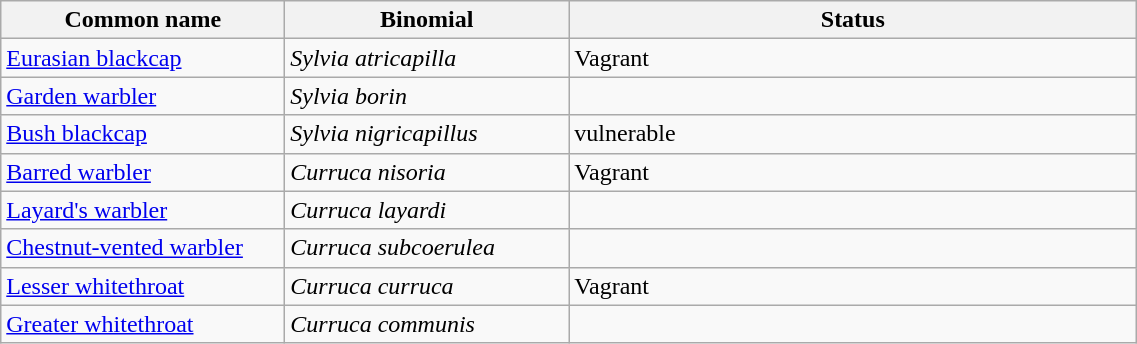<table width=60% class="wikitable">
<tr>
<th width=25%>Common name</th>
<th width=25%>Binomial</th>
<th width=50%>Status</th>
</tr>
<tr>
<td><a href='#'>Eurasian blackcap</a></td>
<td><em>Sylvia atricapilla</em></td>
<td>Vagrant</td>
</tr>
<tr>
<td><a href='#'>Garden warbler</a></td>
<td><em>Sylvia borin</em></td>
<td></td>
</tr>
<tr>
<td><a href='#'>Bush blackcap</a></td>
<td><em>Sylvia nigricapillus</em></td>
<td>vulnerable</td>
</tr>
<tr>
<td><a href='#'>Barred warbler</a></td>
<td><em>Curruca nisoria</em></td>
<td>Vagrant</td>
</tr>
<tr>
<td><a href='#'>Layard's warbler</a></td>
<td><em>Curruca layardi</em></td>
<td></td>
</tr>
<tr>
<td><a href='#'>Chestnut-vented warbler</a></td>
<td><em>Curruca subcoerulea</em></td>
<td></td>
</tr>
<tr>
<td><a href='#'>Lesser whitethroat</a></td>
<td><em>Curruca curruca</em></td>
<td>Vagrant</td>
</tr>
<tr>
<td><a href='#'>Greater whitethroat</a></td>
<td><em>Curruca communis</em></td>
<td></td>
</tr>
</table>
